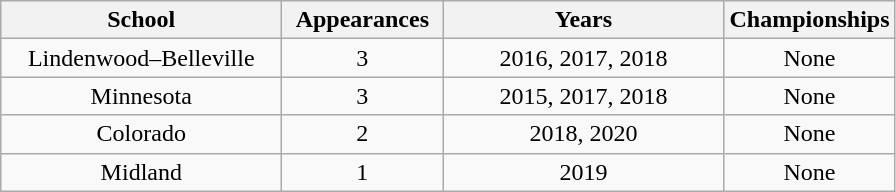<table class="wikitable" style="text-align: center;">
<tr>
<th scope="col" width="180px">School</th>
<th scope="col" width="100px">Appearances</th>
<th scope="col" width="180px">Years</th>
<th scope="col" width="100px">Championships</th>
</tr>
<tr>
<td>Lindenwood–Belleville</td>
<td>3</td>
<td>2016, 2017, 2018</td>
<td>None</td>
</tr>
<tr>
<td>Minnesota</td>
<td>3</td>
<td>2015, 2017, 2018</td>
<td>None</td>
</tr>
<tr>
<td>Colorado</td>
<td>2</td>
<td>2018, 2020</td>
<td>None</td>
</tr>
<tr>
<td>Midland</td>
<td>1</td>
<td>2019</td>
<td>None</td>
</tr>
</table>
